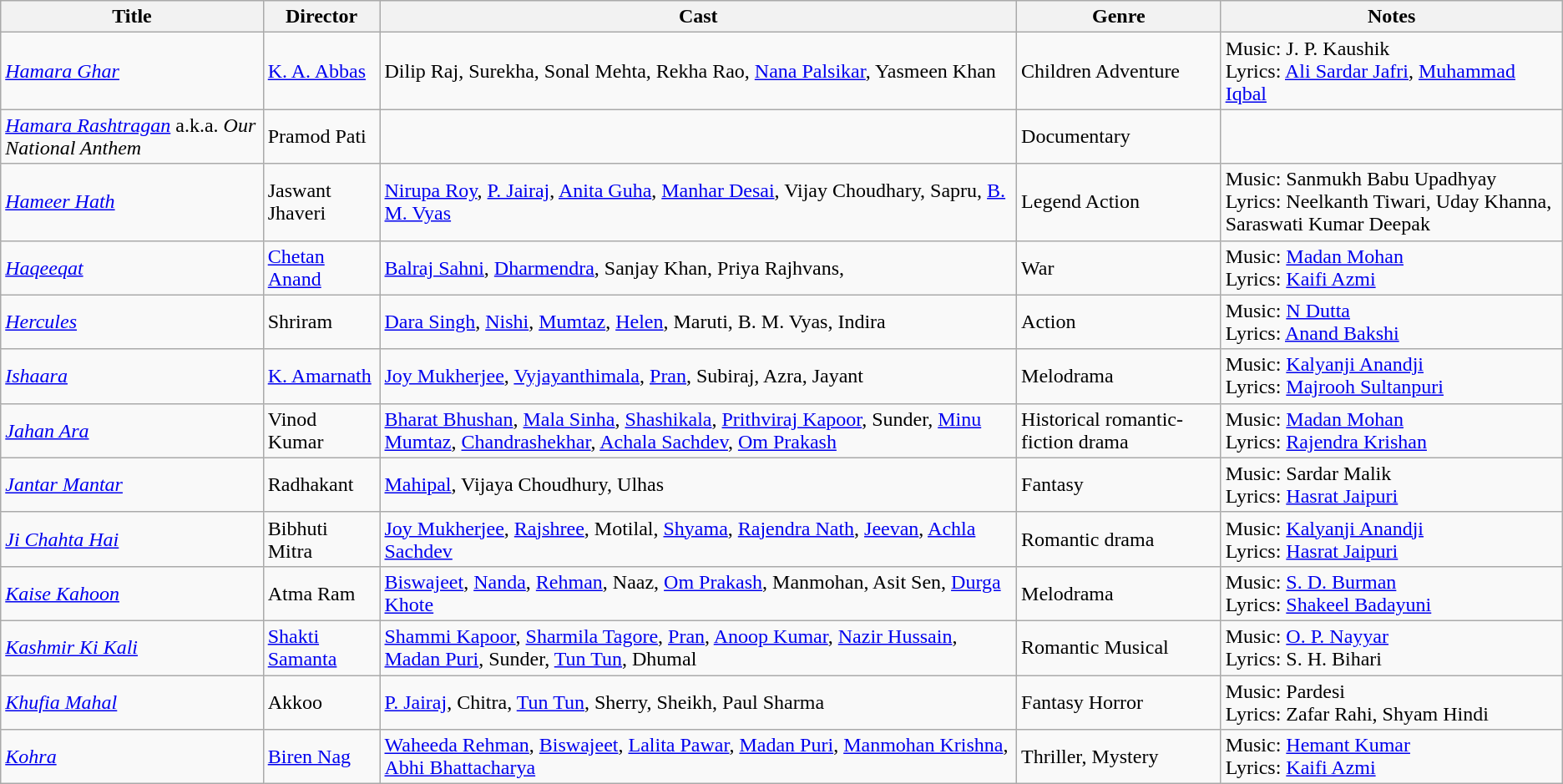<table class="wikitable sortable">
<tr>
<th>Title</th>
<th>Director</th>
<th>Cast</th>
<th>Genre</th>
<th>Notes</th>
</tr>
<tr>
<td><em><a href='#'>Hamara Ghar</a></em></td>
<td><a href='#'>K. A. Abbas</a></td>
<td>Dilip Raj, Surekha, Sonal Mehta, Rekha Rao, <a href='#'>Nana Palsikar</a>, Yasmeen Khan</td>
<td>Children Adventure</td>
<td>Music: J. P. Kaushik<br>Lyrics: <a href='#'>Ali Sardar Jafri</a>, <a href='#'>Muhammad Iqbal</a></td>
</tr>
<tr>
<td><em><a href='#'>Hamara Rashtragan</a></em> a.k.a. <em>Our National Anthem</em></td>
<td>Pramod Pati</td>
<td></td>
<td>Documentary</td>
<td></td>
</tr>
<tr>
<td><em><a href='#'>Hameer Hath</a></em></td>
<td>Jaswant Jhaveri</td>
<td><a href='#'>Nirupa Roy</a>, <a href='#'>P. Jairaj</a>, <a href='#'>Anita Guha</a>, <a href='#'>Manhar Desai</a>, Vijay Choudhary, Sapru, <a href='#'>B. M. Vyas</a></td>
<td>Legend Action</td>
<td>Music: Sanmukh Babu Upadhyay<br>Lyrics: Neelkanth Tiwari, Uday Khanna, Saraswati Kumar Deepak</td>
</tr>
<tr>
<td><em><a href='#'>Haqeeqat</a></em></td>
<td><a href='#'>Chetan Anand</a></td>
<td><a href='#'>Balraj Sahni</a>, <a href='#'>Dharmendra</a>, Sanjay Khan,  Priya Rajhvans,</td>
<td>War</td>
<td>Music: <a href='#'>Madan Mohan</a><br>Lyrics: <a href='#'>Kaifi Azmi</a></td>
</tr>
<tr>
<td><em><a href='#'>Hercules</a></em></td>
<td>Shriram</td>
<td><a href='#'>Dara Singh</a>, <a href='#'>Nishi</a>, <a href='#'>Mumtaz</a>, <a href='#'>Helen</a>, Maruti, B. M. Vyas, Indira</td>
<td>Action</td>
<td>Music: <a href='#'>N Dutta</a><br>Lyrics: <a href='#'>Anand Bakshi</a></td>
</tr>
<tr>
<td><em><a href='#'>Ishaara</a></em></td>
<td><a href='#'>K. Amarnath</a></td>
<td><a href='#'>Joy Mukherjee</a>, <a href='#'>Vyjayanthimala</a>, <a href='#'>Pran</a>, Subiraj, Azra, Jayant</td>
<td>Melodrama</td>
<td>Music: <a href='#'>Kalyanji Anandji</a><br>Lyrics: <a href='#'>Majrooh Sultanpuri</a></td>
</tr>
<tr>
<td><em><a href='#'>Jahan Ara</a></em></td>
<td>Vinod Kumar</td>
<td><a href='#'>Bharat Bhushan</a>, <a href='#'>Mala Sinha</a>, <a href='#'>Shashikala</a>, <a href='#'>Prithviraj Kapoor</a>, Sunder, <a href='#'>Minu Mumtaz</a>, <a href='#'>Chandrashekhar</a>, <a href='#'>Achala Sachdev</a>, <a href='#'>Om Prakash</a></td>
<td>Historical romantic-fiction drama</td>
<td>Music: <a href='#'>Madan Mohan</a><br>Lyrics: <a href='#'>Rajendra Krishan</a></td>
</tr>
<tr>
<td><em><a href='#'>Jantar Mantar</a></em></td>
<td>Radhakant</td>
<td><a href='#'>Mahipal</a>, Vijaya Choudhury, Ulhas</td>
<td>Fantasy</td>
<td>Music: Sardar Malik<br>Lyrics: <a href='#'>Hasrat Jaipuri</a></td>
</tr>
<tr>
<td><em><a href='#'>Ji Chahta Hai</a></em></td>
<td>Bibhuti Mitra</td>
<td><a href='#'>Joy Mukherjee</a>, <a href='#'>Rajshree</a>, Motilal, <a href='#'>Shyama</a>, <a href='#'>Rajendra Nath</a>, <a href='#'>Jeevan</a>, <a href='#'>Achla Sachdev</a></td>
<td>Romantic drama</td>
<td>Music: <a href='#'>Kalyanji Anandji</a><br>Lyrics: <a href='#'>Hasrat Jaipuri</a></td>
</tr>
<tr>
<td><em><a href='#'>Kaise Kahoon</a></em></td>
<td>Atma Ram</td>
<td><a href='#'>Biswajeet</a>, <a href='#'>Nanda</a>, <a href='#'>Rehman</a>, Naaz, <a href='#'>Om Prakash</a>, Manmohan, Asit Sen, <a href='#'>Durga Khote</a></td>
<td>Melodrama</td>
<td>Music: <a href='#'>S. D. Burman</a><br>Lyrics: <a href='#'>Shakeel Badayuni</a></td>
</tr>
<tr>
<td><em><a href='#'>Kashmir Ki Kali</a></em></td>
<td><a href='#'>Shakti Samanta</a></td>
<td><a href='#'>Shammi Kapoor</a>, <a href='#'>Sharmila Tagore</a>, <a href='#'>Pran</a>, <a href='#'>Anoop Kumar</a>, <a href='#'>Nazir Hussain</a>, <a href='#'>Madan Puri</a>, Sunder, <a href='#'>Tun Tun</a>, Dhumal</td>
<td>Romantic Musical</td>
<td>Music: <a href='#'>O. P. Nayyar</a><br>Lyrics: S. H. Bihari</td>
</tr>
<tr>
<td><em><a href='#'>Khufia Mahal</a></em></td>
<td>Akkoo</td>
<td><a href='#'>P. Jairaj</a>, Chitra, <a href='#'>Tun Tun</a>, Sherry, Sheikh, Paul Sharma</td>
<td>Fantasy Horror</td>
<td>Music: Pardesi<br>Lyrics: Zafar Rahi, Shyam Hindi</td>
</tr>
<tr>
<td><em><a href='#'>Kohra</a></em></td>
<td><a href='#'>Biren Nag</a></td>
<td><a href='#'>Waheeda Rehman</a>, <a href='#'>Biswajeet</a>, <a href='#'>Lalita Pawar</a>, <a href='#'>Madan Puri</a>, <a href='#'>Manmohan Krishna</a>, <a href='#'>Abhi Bhattacharya</a></td>
<td>Thriller, Mystery</td>
<td>Music: <a href='#'>Hemant Kumar</a><br>Lyrics: <a href='#'>Kaifi Azmi</a></td>
</tr>
</table>
